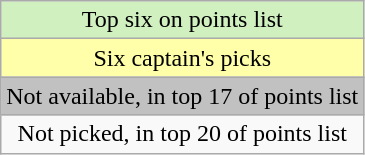<table class=wikitable style="text-align:center">
<tr style="background:#d0f0c0;">
<td>Top six on points list</td>
</tr>
<tr style="background:#ffa;">
<td>Six captain's picks</td>
</tr>
<tr style="background:#c1c1c1;">
<td>Not available, in top 17 of points list</td>
</tr>
<tr>
<td>Not picked, in top 20 of points list</td>
</tr>
</table>
